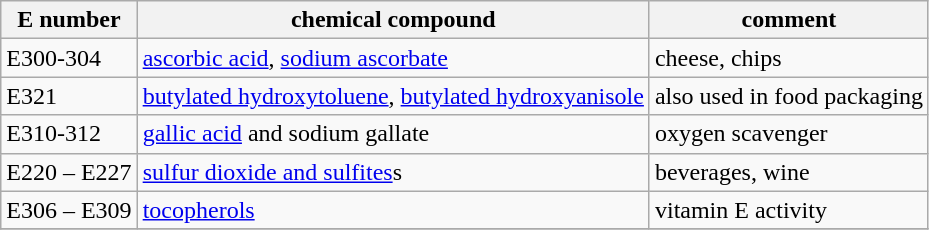<table class="wikitable">
<tr>
<th>E number</th>
<th>chemical compound</th>
<th>comment</th>
</tr>
<tr>
<td>E300-304</td>
<td><a href='#'>ascorbic acid</a>, <a href='#'>sodium ascorbate</a></td>
<td>cheese, chips</td>
</tr>
<tr>
<td>E321</td>
<td><a href='#'>butylated hydroxytoluene</a>, <a href='#'>butylated hydroxyanisole</a></td>
<td>also used in food packaging</td>
</tr>
<tr>
<td>E310-312</td>
<td><a href='#'>gallic acid</a> and sodium gallate</td>
<td>oxygen scavenger</td>
</tr>
<tr>
<td>E220 – E227</td>
<td><a href='#'>sulfur dioxide and sulfites</a>s</td>
<td>beverages, wine</td>
</tr>
<tr>
<td>E306 – E309</td>
<td><a href='#'>tocopherols</a></td>
<td>vitamin E activity</td>
</tr>
<tr>
</tr>
</table>
